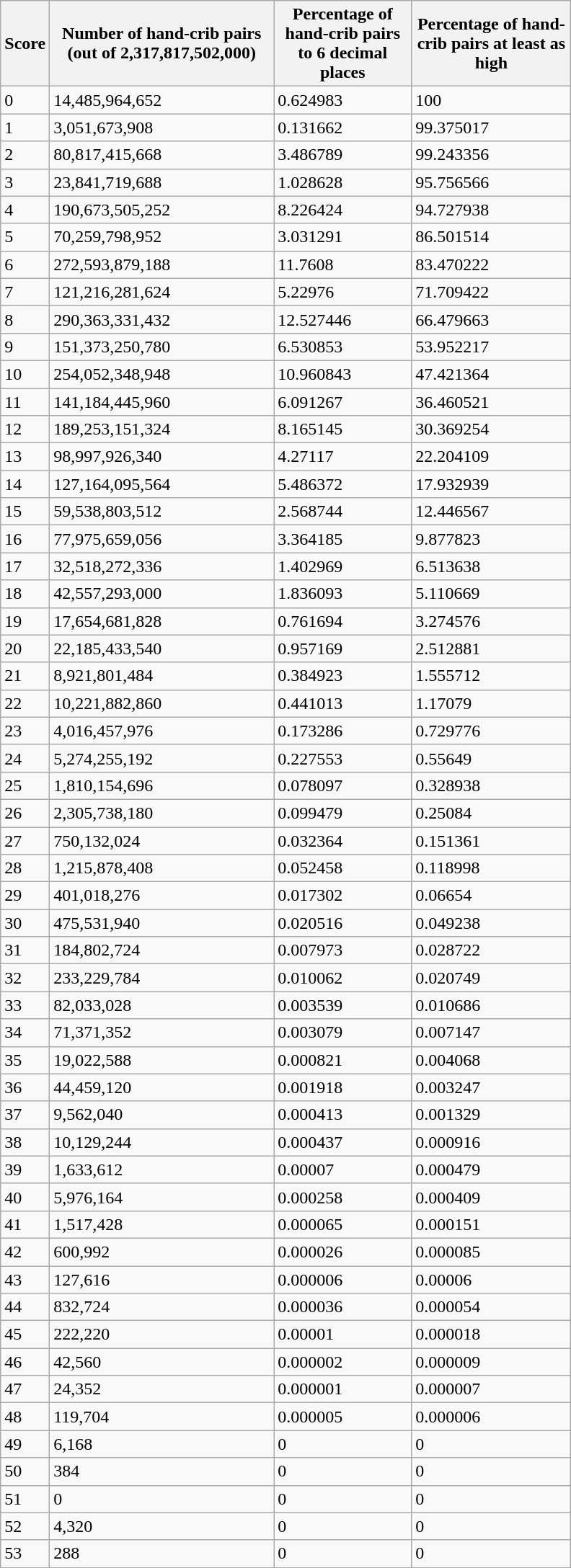<table class="wikitable" style="border:1px; background-color:#fffff" align=center cellpadding="7">
<tr align="center" bgcolor="#ffffff">
<th width="35">Score</th>
<th width="200">Number of hand-crib pairs<br>(out of 2,317,817,502,000)</th>
<th width="120">Percentage of hand-crib pairs to 6 decimal places</th>
<th width="140">Percentage of hand-crib pairs at least as high</th>
</tr>
<tr>
<td>0</td>
<td>14,485,964,652</td>
<td>0.624983</td>
<td>100</td>
</tr>
<tr>
<td>1</td>
<td>3,051,673,908</td>
<td>0.131662</td>
<td>99.375017</td>
</tr>
<tr>
<td>2</td>
<td>80,817,415,668</td>
<td>3.486789</td>
<td>99.243356</td>
</tr>
<tr>
<td>3</td>
<td>23,841,719,688</td>
<td>1.028628</td>
<td>95.756566</td>
</tr>
<tr>
<td>4</td>
<td>190,673,505,252</td>
<td>8.226424</td>
<td>94.727938</td>
</tr>
<tr>
<td>5</td>
<td>70,259,798,952</td>
<td>3.031291</td>
<td>86.501514</td>
</tr>
<tr>
<td>6</td>
<td>272,593,879,188</td>
<td>11.7608</td>
<td>83.470222</td>
</tr>
<tr>
<td>7</td>
<td>121,216,281,624</td>
<td>5.22976</td>
<td>71.709422</td>
</tr>
<tr>
<td>8</td>
<td>290,363,331,432</td>
<td>12.527446</td>
<td>66.479663</td>
</tr>
<tr>
<td>9</td>
<td>151,373,250,780</td>
<td>6.530853</td>
<td>53.952217</td>
</tr>
<tr>
<td>10</td>
<td>254,052,348,948</td>
<td>10.960843</td>
<td>47.421364</td>
</tr>
<tr>
<td>11</td>
<td>141,184,445,960</td>
<td>6.091267</td>
<td>36.460521</td>
</tr>
<tr>
<td>12</td>
<td>189,253,151,324</td>
<td>8.165145</td>
<td>30.369254</td>
</tr>
<tr>
<td>13</td>
<td>98,997,926,340</td>
<td>4.27117</td>
<td>22.204109</td>
</tr>
<tr>
<td>14</td>
<td>127,164,095,564</td>
<td>5.486372</td>
<td>17.932939</td>
</tr>
<tr>
<td>15</td>
<td>59,538,803,512</td>
<td>2.568744</td>
<td>12.446567</td>
</tr>
<tr>
<td>16</td>
<td>77,975,659,056</td>
<td>3.364185</td>
<td>9.877823</td>
</tr>
<tr>
<td>17</td>
<td>32,518,272,336</td>
<td>1.402969</td>
<td>6.513638</td>
</tr>
<tr>
<td>18</td>
<td>42,557,293,000</td>
<td>1.836093</td>
<td>5.110669</td>
</tr>
<tr>
<td>19</td>
<td>17,654,681,828</td>
<td>0.761694</td>
<td>3.274576</td>
</tr>
<tr>
<td>20</td>
<td>22,185,433,540</td>
<td>0.957169</td>
<td>2.512881</td>
</tr>
<tr>
<td>21</td>
<td>8,921,801,484</td>
<td>0.384923</td>
<td>1.555712</td>
</tr>
<tr>
<td>22</td>
<td>10,221,882,860</td>
<td>0.441013</td>
<td>1.17079</td>
</tr>
<tr>
<td>23</td>
<td>4,016,457,976</td>
<td>0.173286</td>
<td>0.729776</td>
</tr>
<tr>
<td>24</td>
<td>5,274,255,192</td>
<td>0.227553</td>
<td>0.55649</td>
</tr>
<tr>
<td>25</td>
<td>1,810,154,696</td>
<td>0.078097</td>
<td>0.328938</td>
</tr>
<tr>
<td>26</td>
<td>2,305,738,180</td>
<td>0.099479</td>
<td>0.25084</td>
</tr>
<tr>
<td>27</td>
<td>750,132,024</td>
<td>0.032364</td>
<td>0.151361</td>
</tr>
<tr>
<td>28</td>
<td>1,215,878,408</td>
<td>0.052458</td>
<td>0.118998</td>
</tr>
<tr>
<td>29</td>
<td>401,018,276</td>
<td>0.017302</td>
<td>0.06654</td>
</tr>
<tr>
<td>30</td>
<td>475,531,940</td>
<td>0.020516</td>
<td>0.049238</td>
</tr>
<tr>
<td>31</td>
<td>184,802,724</td>
<td>0.007973</td>
<td>0.028722</td>
</tr>
<tr>
<td>32</td>
<td>233,229,784</td>
<td>0.010062</td>
<td>0.020749</td>
</tr>
<tr>
<td>33</td>
<td>82,033,028</td>
<td>0.003539</td>
<td>0.010686</td>
</tr>
<tr>
<td>34</td>
<td>71,371,352</td>
<td>0.003079</td>
<td>0.007147</td>
</tr>
<tr>
<td>35</td>
<td>19,022,588</td>
<td>0.000821</td>
<td>0.004068</td>
</tr>
<tr>
<td>36</td>
<td>44,459,120</td>
<td>0.001918</td>
<td>0.003247</td>
</tr>
<tr>
<td>37</td>
<td>9,562,040</td>
<td>0.000413</td>
<td>0.001329</td>
</tr>
<tr>
<td>38</td>
<td>10,129,244</td>
<td>0.000437</td>
<td>0.000916</td>
</tr>
<tr>
<td>39</td>
<td>1,633,612</td>
<td>0.00007</td>
<td>0.000479</td>
</tr>
<tr>
<td>40</td>
<td>5,976,164</td>
<td>0.000258</td>
<td>0.000409</td>
</tr>
<tr>
<td>41</td>
<td>1,517,428</td>
<td>0.000065</td>
<td>0.000151</td>
</tr>
<tr>
<td>42</td>
<td>600,992</td>
<td>0.000026</td>
<td>0.000085</td>
</tr>
<tr>
<td>43</td>
<td>127,616</td>
<td>0.000006</td>
<td>0.00006</td>
</tr>
<tr>
<td>44</td>
<td>832,724</td>
<td>0.000036</td>
<td>0.000054</td>
</tr>
<tr>
<td>45</td>
<td>222,220</td>
<td>0.00001</td>
<td>0.000018</td>
</tr>
<tr>
<td>46</td>
<td>42,560</td>
<td>0.000002</td>
<td>0.000009</td>
</tr>
<tr>
<td>47</td>
<td>24,352</td>
<td>0.000001</td>
<td>0.000007</td>
</tr>
<tr>
<td>48</td>
<td>119,704</td>
<td>0.000005</td>
<td>0.000006</td>
</tr>
<tr>
<td>49</td>
<td>6,168</td>
<td>0</td>
<td>0</td>
</tr>
<tr>
<td>50</td>
<td>384</td>
<td>0</td>
<td>0</td>
</tr>
<tr>
<td>51</td>
<td>0</td>
<td>0</td>
<td>0</td>
</tr>
<tr>
<td>52</td>
<td>4,320</td>
<td>0</td>
<td>0</td>
</tr>
<tr>
<td>53</td>
<td>288</td>
<td>0</td>
<td>0</td>
</tr>
</table>
